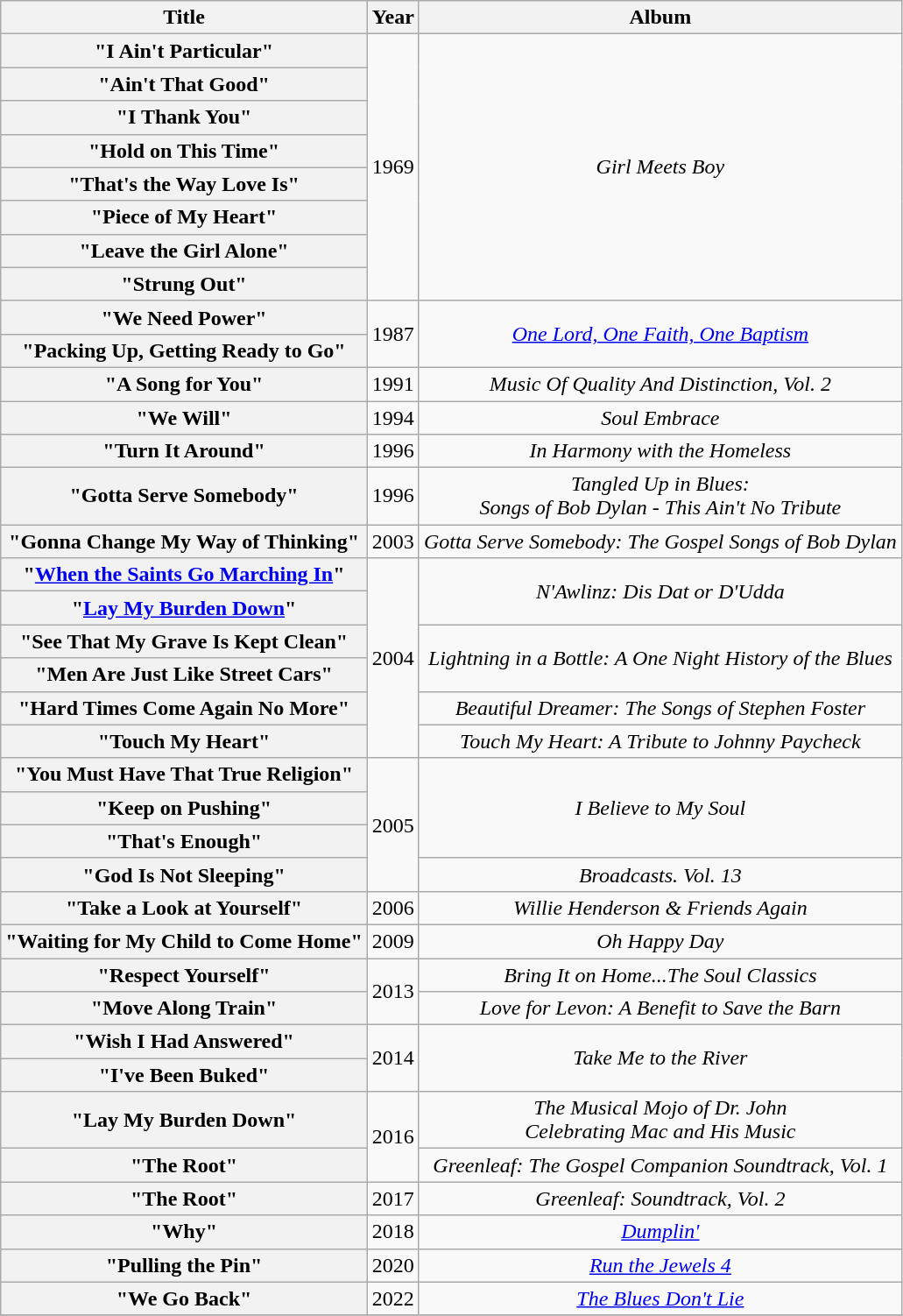<table class="wikitable plainrowheaders" style="text-align:center;">
<tr>
<th>Title</th>
<th>Year</th>
<th>Album</th>
</tr>
<tr>
<th scope = "row">"I Ain't Particular" </th>
<td rowspan = "8">1969</td>
<td rowspan = "8"><em>Girl Meets Boy</em></td>
</tr>
<tr>
<th scope = "row">"Ain't That Good" </th>
</tr>
<tr>
<th scope = "row">"I Thank You" </th>
</tr>
<tr>
<th scope = "row">"Hold on This Time" </th>
</tr>
<tr>
<th scope = "row">"That's the Way Love Is" </th>
</tr>
<tr>
<th scope = "row">"Piece of My Heart" </th>
</tr>
<tr>
<th scope = "row">"Leave the Girl Alone" </th>
</tr>
<tr>
<th scope = "row">"Strung Out" </th>
</tr>
<tr>
<th scope = "row">"We Need Power" </th>
<td rowspan = "2">1987</td>
<td rowspan = "2"><em><a href='#'>One Lord, One Faith, One Baptism</a></em></td>
</tr>
<tr>
<th scope = "row">"Packing Up, Getting Ready to Go" </th>
</tr>
<tr>
<th scope = "row">"A Song for You"</th>
<td>1991</td>
<td><em>Music Of Quality And Distinction, Vol. 2</em></td>
</tr>
<tr>
<th scope = "row">"We Will" </th>
<td>1994</td>
<td><em>Soul Embrace</em></td>
</tr>
<tr>
<th scope = "row">"Turn It Around"</th>
<td>1996</td>
<td><em>In Harmony with the Homeless</em></td>
</tr>
<tr>
<th scope = "row">"Gotta Serve Somebody"</th>
<td>1996</td>
<td><em>Tangled Up in Blues:<br>Songs of Bob Dylan - This Ain't No Tribute</em></td>
</tr>
<tr>
<th scope = "row">"Gonna Change My Way of Thinking" </th>
<td>2003</td>
<td><em>Gotta Serve Somebody: The Gospel Songs of Bob Dylan</em></td>
</tr>
<tr>
<th scope = "row">"<a href='#'>When the Saints Go Marching In</a>" </th>
<td rowspan = "6">2004</td>
<td rowspan = "2"><em>N'Awlinz: Dis Dat or D'Udda</em></td>
</tr>
<tr>
<th scope = "row">"<a href='#'>Lay My Burden Down</a>" </th>
</tr>
<tr>
<th scope = "row">"See That My Grave Is Kept Clean"</th>
<td rowspan = "2"><em>Lightning in a Bottle: A One Night History of the Blues </em></td>
</tr>
<tr>
<th scope = "row">"Men Are Just Like Street Cars" </th>
</tr>
<tr>
<th scope = "row">"Hard Times Come Again No More"</th>
<td><em>Beautiful Dreamer: The Songs of Stephen Foster</em></td>
</tr>
<tr>
<th scope = "row">"Touch My Heart"</th>
<td><em>Touch My Heart: A Tribute to Johnny Paycheck</em></td>
</tr>
<tr>
<th scope = "row">"You Must Have That True Religion"</th>
<td rowspan = "4">2005</td>
<td rowspan = "3"><em>I Believe to My Soul</em></td>
</tr>
<tr>
<th scope = "row">"Keep on Pushing"</th>
</tr>
<tr>
<th scope = "row">"That's Enough" </th>
</tr>
<tr>
<th scope = "row">"God Is Not Sleeping" </th>
<td><em>Broadcasts. Vol. 13</em></td>
</tr>
<tr>
<th scope = "row">"Take a Look at Yourself"</th>
<td>2006</td>
<td><em>Willie Henderson & Friends Again</em></td>
</tr>
<tr>
<th scope = "row">"Waiting for My Child to Come Home" </th>
<td>2009</td>
<td><em>Oh Happy Day</em></td>
</tr>
<tr>
<th scope = "row">"Respect Yourself" </th>
<td rowspan = "2">2013</td>
<td><em>Bring It on Home...The Soul Classics</em></td>
</tr>
<tr>
<th scope = "row">"Move Along Train" </th>
<td><em>Love for Levon: A Benefit to Save the Barn</em></td>
</tr>
<tr>
<th scope = "row">"Wish I Had Answered" </th>
<td rowspan = "2">2014</td>
<td rowspan = "2"><em>Take Me to the River </em></td>
</tr>
<tr>
<th scope = "row">"I've Been Buked" </th>
</tr>
<tr>
<th scope = "row">"Lay My Burden Down" </th>
<td rowspan = "2">2016</td>
<td><em>The Musical Mojo of Dr. John<br>Celebrating Mac and His Music</em></td>
</tr>
<tr>
<th scope = "row">"The Root" </th>
<td><em>Greenleaf: The Gospel Companion Soundtrack, Vol. 1 </em></td>
</tr>
<tr>
<th scope = "row">"The Root" </th>
<td>2017</td>
<td><em>Greenleaf: Soundtrack, Vol. 2 </em></td>
</tr>
<tr>
<th scope = "row">"Why" </th>
<td>2018</td>
<td><em><a href='#'>Dumplin' </a></em></td>
</tr>
<tr>
<th scope = "row">"Pulling the Pin" </th>
<td>2020</td>
<td><em><a href='#'>Run the Jewels 4</a></em></td>
</tr>
<tr>
<th scope= "row">"We Go Back" </th>
<td>2022</td>
<td><em><a href='#'>The Blues Don't Lie</a></em></td>
</tr>
<tr>
</tr>
</table>
